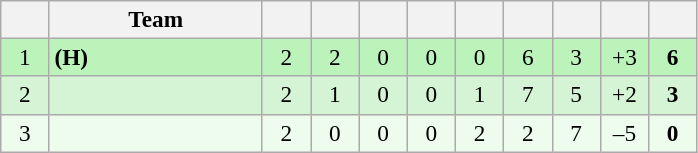<table class="wikitable" style="text-align: center; font-size: 97%;">
<tr>
<th width="25"></th>
<th width="135">Team</th>
<th width="25"></th>
<th width="25"></th>
<th width="25"></th>
<th width="25"></th>
<th width="25"></th>
<th width="25"></th>
<th width="25"></th>
<th width="25"></th>
<th width="25"></th>
</tr>
<tr bgcolor=#bbf3bb>
<td>1</td>
<td align=left> <strong>(H)</strong></td>
<td>2</td>
<td>2</td>
<td>0</td>
<td>0</td>
<td>0</td>
<td>6</td>
<td>3</td>
<td>+3</td>
<td><strong>6</strong></td>
</tr>
<tr bgcolor=#d5f4d5>
<td>2</td>
<td align=left></td>
<td>2</td>
<td>1</td>
<td>0</td>
<td>0</td>
<td>1</td>
<td>7</td>
<td>5</td>
<td>+2</td>
<td><strong>3</strong></td>
</tr>
<tr bgcolor=#edfced>
<td>3</td>
<td align=left></td>
<td>2</td>
<td>0</td>
<td>0</td>
<td>0</td>
<td>2</td>
<td>2</td>
<td>7</td>
<td>–5</td>
<td><strong>0</strong></td>
</tr>
</table>
